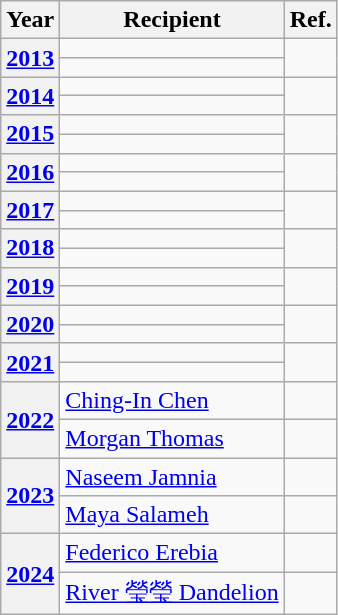<table class="wikitable sortable">
<tr>
<th>Year</th>
<th>Recipient</th>
<th>Ref.</th>
</tr>
<tr>
<th rowspan="2"><a href='#'>2013</a></th>
<td></td>
<td rowspan="2"></td>
</tr>
<tr>
<td></td>
</tr>
<tr>
<th rowspan="2"><a href='#'>2014</a></th>
<td></td>
<td rowspan="2"></td>
</tr>
<tr>
<td></td>
</tr>
<tr>
<th rowspan="2"><a href='#'>2015</a></th>
<td></td>
<td rowspan="2"></td>
</tr>
<tr>
<td></td>
</tr>
<tr>
<th rowspan="2"><a href='#'>2016</a></th>
<td></td>
<td rowspan="2"></td>
</tr>
<tr>
<td></td>
</tr>
<tr>
<th rowspan="2"><a href='#'>2017</a></th>
<td></td>
<td rowspan="2"></td>
</tr>
<tr>
<td></td>
</tr>
<tr>
<th rowspan="2"><a href='#'>2018</a></th>
<td></td>
<td rowspan="2"></td>
</tr>
<tr>
<td></td>
</tr>
<tr>
<th rowspan="2"><a href='#'>2019</a></th>
<td></td>
<td rowspan="2"></td>
</tr>
<tr>
<td></td>
</tr>
<tr>
<th rowspan="2"><a href='#'>2020</a></th>
<td></td>
<td rowspan="2"></td>
</tr>
<tr>
<td></td>
</tr>
<tr>
<th rowspan="2"><a href='#'>2021</a></th>
<td></td>
<td rowspan="2"></td>
</tr>
<tr>
<td></td>
</tr>
<tr>
<th rowspan="2"><a href='#'>2022</a></th>
<td><a href='#'>Ching-In Chen</a></td>
<td></td>
</tr>
<tr>
<td><a href='#'>Morgan Thomas</a></td>
<td></td>
</tr>
<tr>
<th rowspan="2"><a href='#'>2023</a></th>
<td><a href='#'>Naseem Jamnia</a></td>
<td></td>
</tr>
<tr>
<td><a href='#'>Maya Salameh</a></td>
<td></td>
</tr>
<tr>
<th rowspan="2"><a href='#'>2024</a></th>
<td><a href='#'>Federico Erebia</a></td>
<td></td>
</tr>
<tr>
<td><a href='#'>River 瑩瑩 Dandelion</a></td>
<td></td>
</tr>
</table>
